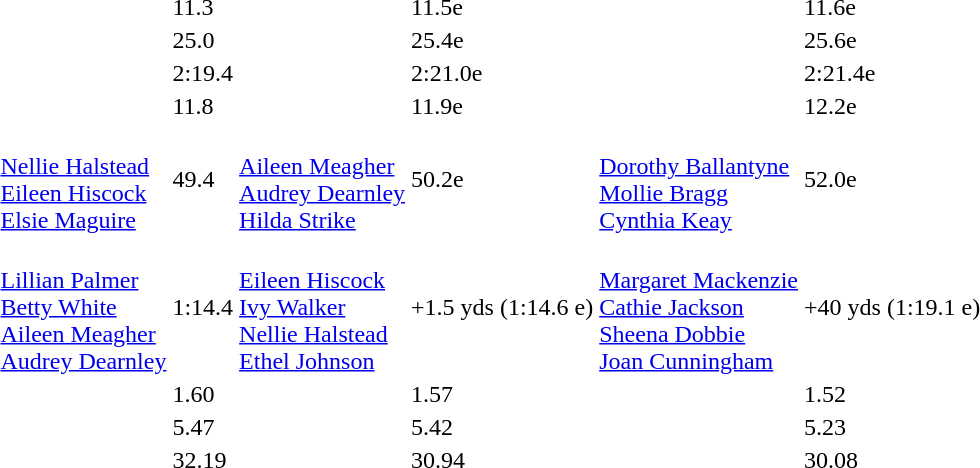<table>
<tr>
</tr>
<tr>
<td></td>
<td></td>
<td>11.3</td>
<td></td>
<td>11.5e</td>
<td></td>
<td>11.6e</td>
</tr>
<tr>
<td></td>
<td></td>
<td>25.0</td>
<td></td>
<td>25.4e</td>
<td></td>
<td>25.6e</td>
</tr>
<tr>
<td></td>
<td></td>
<td>2:19.4</td>
<td></td>
<td>2:21.0e</td>
<td></td>
<td>2:21.4e</td>
</tr>
<tr>
<td></td>
<td></td>
<td>11.8</td>
<td></td>
<td>11.9e</td>
<td></td>
<td>12.2e</td>
</tr>
<tr>
<td></td>
<td><br><a href='#'>Nellie Halstead</a><br><a href='#'>Eileen Hiscock</a><br><a href='#'>Elsie Maguire</a></td>
<td>49.4</td>
<td><br><a href='#'>Aileen Meagher</a><br><a href='#'>Audrey Dearnley</a><br><a href='#'>Hilda Strike</a></td>
<td>50.2e</td>
<td><br><a href='#'>Dorothy Ballantyne</a><br><a href='#'>Mollie Bragg</a><br><a href='#'>Cynthia Keay</a></td>
<td>52.0e</td>
</tr>
<tr>
<td></td>
<td><br><a href='#'>Lillian Palmer</a><br><a href='#'>Betty White</a><br><a href='#'>Aileen Meagher</a><br><a href='#'>Audrey Dearnley</a></td>
<td>1:14.4</td>
<td><br><a href='#'>Eileen Hiscock</a><br><a href='#'>Ivy Walker</a><br><a href='#'>Nellie Halstead</a><br><a href='#'>Ethel Johnson</a></td>
<td>+1.5 yds  (1:14.6 e)</td>
<td><br><a href='#'>Margaret Mackenzie</a><br><a href='#'>Cathie Jackson</a><br><a href='#'>Sheena Dobbie</a><br><a href='#'>Joan Cunningham</a></td>
<td>+40 yds  (1:19.1 e)</td>
</tr>
<tr>
<td></td>
<td></td>
<td>1.60</td>
<td></td>
<td>1.57</td>
<td></td>
<td>1.52</td>
</tr>
<tr>
<td></td>
<td></td>
<td>5.47</td>
<td></td>
<td>5.42</td>
<td></td>
<td>5.23</td>
</tr>
<tr>
<td></td>
<td></td>
<td>32.19</td>
<td></td>
<td>30.94</td>
<td></td>
<td>30.08</td>
</tr>
</table>
